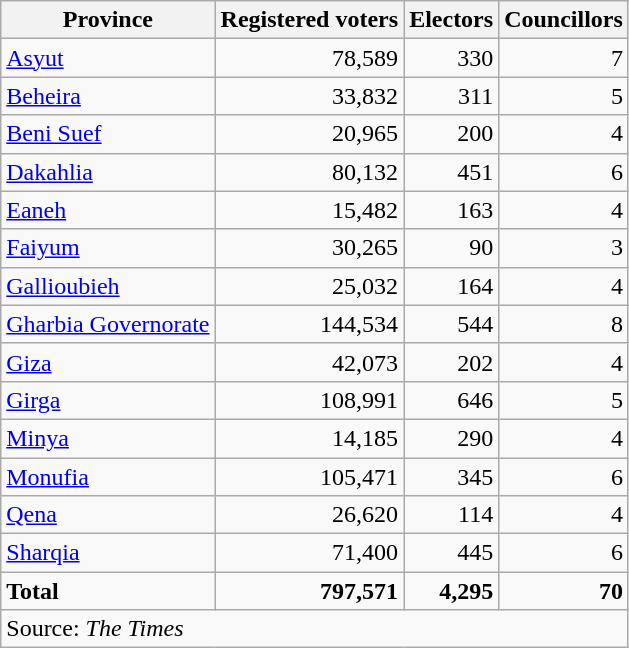<table class=wikitable style=text-align:right>
<tr>
<th>Province</th>
<th>Registered voters</th>
<th>Electors</th>
<th>Councillors</th>
</tr>
<tr>
<td align=left><a href='#'>Asyut</a></td>
<td>78,589</td>
<td>330</td>
<td>7</td>
</tr>
<tr>
<td align=left><a href='#'>Beheira</a></td>
<td>33,832</td>
<td>311</td>
<td>5</td>
</tr>
<tr>
<td align=left><a href='#'>Beni Suef</a></td>
<td>20,965</td>
<td>200</td>
<td>4</td>
</tr>
<tr>
<td align=left><a href='#'>Dakahlia</a></td>
<td>80,132</td>
<td>451</td>
<td>6</td>
</tr>
<tr>
<td align=left><a href='#'>Eaneh</a></td>
<td>15,482</td>
<td>163</td>
<td>4</td>
</tr>
<tr>
<td align=left><a href='#'>Faiyum</a></td>
<td>30,265</td>
<td>90</td>
<td>3</td>
</tr>
<tr>
<td align=left><a href='#'>Gallioubieh</a></td>
<td>25,032</td>
<td>164</td>
<td>4</td>
</tr>
<tr>
<td align=left><a href='#'>Gharbia Governorate</a></td>
<td>144,534</td>
<td>544</td>
<td>8</td>
</tr>
<tr>
<td align=left><a href='#'>Giza</a></td>
<td>42,073</td>
<td>202</td>
<td>4</td>
</tr>
<tr>
<td align=left><a href='#'>Girga</a></td>
<td>108,991</td>
<td>646</td>
<td>5</td>
</tr>
<tr>
<td align=left><a href='#'>Minya</a></td>
<td>14,185</td>
<td>290</td>
<td>4</td>
</tr>
<tr>
<td align=left><a href='#'>Monufia</a></td>
<td>105,471</td>
<td>345</td>
<td>6</td>
</tr>
<tr>
<td align=left><a href='#'>Qena</a></td>
<td>26,620</td>
<td>114</td>
<td>4</td>
</tr>
<tr>
<td align=left><a href='#'>Sharqia</a></td>
<td>71,400</td>
<td>445</td>
<td>6</td>
</tr>
<tr>
<td align=left><strong>Total</strong></td>
<td><strong>797,571</strong></td>
<td><strong>4,295</strong></td>
<td><strong>70</strong></td>
</tr>
<tr>
<td align=left colspan=4>Source: <em>The Times</em></td>
</tr>
</table>
